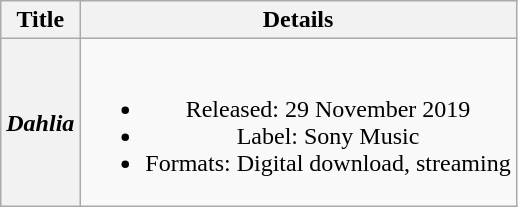<table class="wikitable plainrowheaders" style="text-align:center;">
<tr>
<th scope="col">Title</th>
<th scope="col">Details</th>
</tr>
<tr>
<th scope="row"><em>Dahlia</em></th>
<td><br><ul><li>Released: 29 November 2019</li><li>Label: Sony Music</li><li>Formats: Digital download, streaming</li></ul></td>
</tr>
</table>
